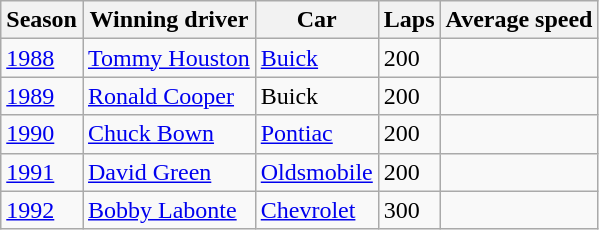<table class="wikitable" border="1">
<tr>
<th>Season</th>
<th>Winning driver</th>
<th>Car</th>
<th>Laps</th>
<th>Average speed</th>
</tr>
<tr>
<td><a href='#'>1988</a></td>
<td><a href='#'>Tommy Houston</a></td>
<td><a href='#'>Buick</a></td>
<td>200</td>
<td></td>
</tr>
<tr>
<td><a href='#'>1989</a></td>
<td><a href='#'>Ronald Cooper</a></td>
<td>Buick</td>
<td>200</td>
<td></td>
</tr>
<tr>
<td><a href='#'>1990</a></td>
<td><a href='#'>Chuck Bown</a></td>
<td><a href='#'>Pontiac</a></td>
<td>200</td>
<td></td>
</tr>
<tr>
<td><a href='#'>1991</a></td>
<td><a href='#'>David Green</a></td>
<td><a href='#'>Oldsmobile</a></td>
<td>200</td>
<td></td>
</tr>
<tr>
<td><a href='#'>1992</a></td>
<td><a href='#'>Bobby Labonte</a></td>
<td><a href='#'>Chevrolet</a></td>
<td>300</td>
<td></td>
</tr>
</table>
